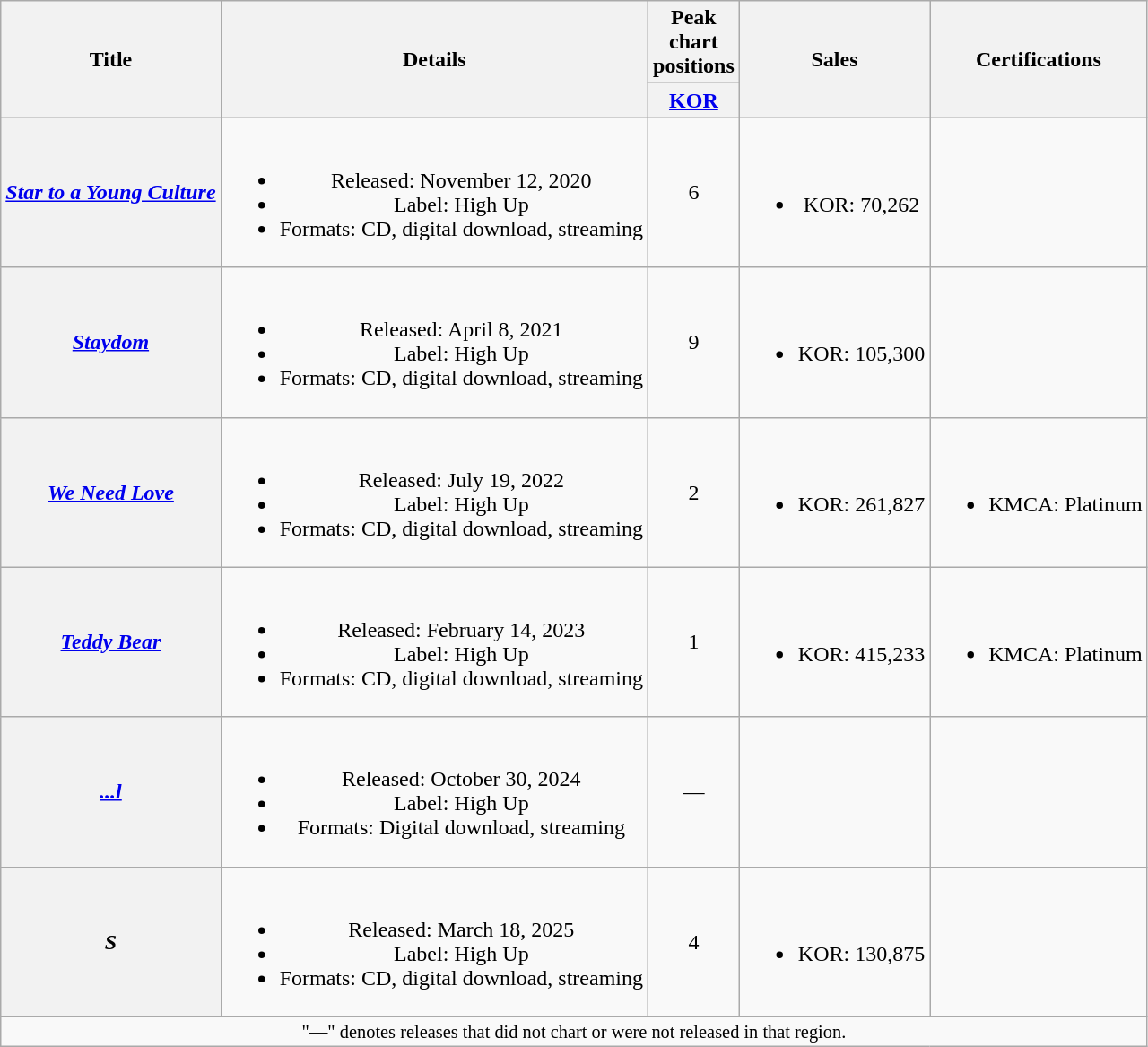<table class="wikitable plainrowheaders" style="text-align:center">
<tr>
<th scope="col" rowspan="2">Title</th>
<th scope="col" rowspan="2">Details</th>
<th scope="col">Peak chart positions</th>
<th scope="col" rowspan="2">Sales</th>
<th scope="col" rowspan="2">Certifications</th>
</tr>
<tr>
<th scope="col" style="width:2.5em" style="width:3em;font-size:90%"><a href='#'>KOR</a><br></th>
</tr>
<tr>
<th scope="row"><em><a href='#'>Star to a Young Culture</a></em></th>
<td><br><ul><li>Released: November 12, 2020</li><li>Label: High Up</li><li>Formats: CD, digital download, streaming</li></ul></td>
<td>6</td>
<td><br><ul><li>KOR: 70,262</li></ul></td>
<td></td>
</tr>
<tr>
<th scope="row"><em><a href='#'>Staydom</a></em></th>
<td><br><ul><li>Released: April 8, 2021</li><li>Label: High Up</li><li>Formats: CD, digital download, streaming</li></ul></td>
<td>9</td>
<td><br><ul><li>KOR: 105,300</li></ul></td>
<td></td>
</tr>
<tr>
<th scope="row"><em><a href='#'>We Need Love</a></em></th>
<td><br><ul><li>Released: July 19, 2022</li><li>Label: High Up</li><li>Formats: CD, digital download, streaming</li></ul></td>
<td>2</td>
<td><br><ul><li>KOR: 261,827</li></ul></td>
<td><br><ul><li>KMCA: Platinum</li></ul></td>
</tr>
<tr>
<th scope="row"><em><a href='#'>Teddy Bear</a></em></th>
<td><br><ul><li>Released: February 14, 2023</li><li>Label: High Up</li><li>Formats: CD, digital download, streaming</li></ul></td>
<td>1</td>
<td><br><ul><li>KOR: 415,233</li></ul></td>
<td><br><ul><li>KMCA: Platinum</li></ul></td>
</tr>
<tr>
<th scope="row"><em><a href='#'>...l</a></em></th>
<td><br><ul><li>Released: October 30, 2024</li><li>Label: High Up</li><li>Formats: Digital download, streaming</li></ul></td>
<td>—</td>
<td></td>
<td></td>
</tr>
<tr>
<th scope="row"><em>S</em></th>
<td><br><ul><li>Released: March 18, 2025</li><li>Label: High Up</li><li>Formats: CD, digital download, streaming</li></ul></td>
<td>4</td>
<td><br><ul><li>KOR: 130,875</li></ul></td>
<td></td>
</tr>
<tr>
<td colspan="5" style="font-size:85%">"—" denotes releases that did not chart or were not released in that region.</td>
</tr>
</table>
